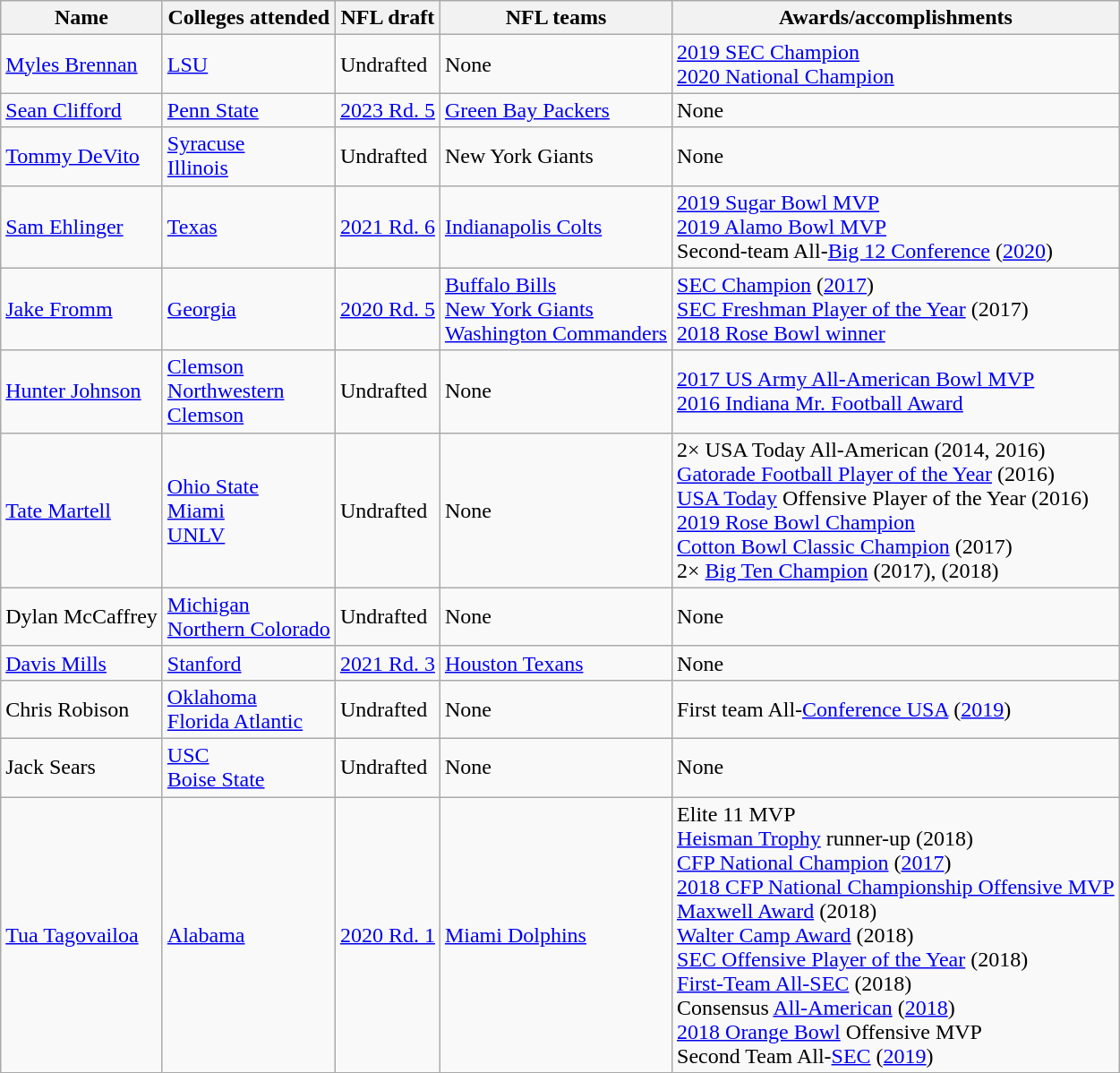<table class="wikitable">
<tr>
<th>Name</th>
<th>Colleges attended</th>
<th>NFL draft</th>
<th>NFL teams</th>
<th>Awards/accomplishments</th>
</tr>
<tr>
<td><a href='#'>Myles Brennan</a></td>
<td><a href='#'>LSU</a></td>
<td>Undrafted</td>
<td>None</td>
<td><a href='#'>2019 SEC Champion</a><br><a href='#'>2020 National Champion</a></td>
</tr>
<tr>
<td><a href='#'>Sean Clifford</a></td>
<td><a href='#'>Penn State</a></td>
<td><a href='#'>2023 Rd. 5</a></td>
<td><a href='#'>Green Bay Packers</a></td>
<td>None</td>
</tr>
<tr>
<td><a href='#'>Tommy DeVito</a></td>
<td><a href='#'>Syracuse</a><br><a href='#'>Illinois</a></td>
<td>Undrafted</td>
<td>New York Giants</td>
<td>None</td>
</tr>
<tr>
<td><a href='#'>Sam Ehlinger</a></td>
<td><a href='#'>Texas</a></td>
<td><a href='#'>2021 Rd. 6</a></td>
<td><a href='#'>Indianapolis Colts</a></td>
<td><a href='#'>2019 Sugar Bowl MVP</a><br><a href='#'>2019 Alamo Bowl MVP</a><br>Second-team All-<a href='#'>Big 12 Conference</a> (<a href='#'>2020</a>)</td>
</tr>
<tr>
<td><a href='#'>Jake Fromm</a></td>
<td><a href='#'>Georgia</a></td>
<td><a href='#'>2020 Rd. 5</a></td>
<td><a href='#'>Buffalo Bills</a><br><a href='#'>New York Giants</a><br><a href='#'>Washington Commanders</a></td>
<td><a href='#'>SEC Champion</a> (<a href='#'>2017</a>)<br><a href='#'>SEC Freshman Player of the Year</a> (2017)<br><a href='#'>2018 Rose Bowl winner</a></td>
</tr>
<tr>
<td><a href='#'>Hunter Johnson</a></td>
<td><a href='#'>Clemson</a><br><a href='#'>Northwestern</a><br><a href='#'>Clemson</a></td>
<td>Undrafted</td>
<td>None</td>
<td><a href='#'>2017 US Army All-American Bowl MVP</a> <br><a href='#'>2016 Indiana Mr. Football Award</a></td>
</tr>
<tr>
<td><a href='#'>Tate Martell</a></td>
<td><a href='#'>Ohio State</a><br><a href='#'>Miami</a><br><a href='#'>UNLV</a></td>
<td>Undrafted</td>
<td>None</td>
<td>2× USA Today All-American (2014, 2016)<br><a href='#'>Gatorade Football Player of the Year</a> (2016) <br><a href='#'>USA Today</a> Offensive Player of the Year (2016)<br><a href='#'>2019 Rose Bowl Champion</a><br><a href='#'>Cotton Bowl Classic Champion</a> (2017)<br>2× <a href='#'>Big Ten Champion</a> (2017), (2018)</td>
</tr>
<tr>
<td>Dylan McCaffrey</td>
<td><a href='#'>Michigan</a><br><a href='#'>Northern Colorado</a></td>
<td>Undrafted</td>
<td>None</td>
<td>None</td>
</tr>
<tr>
<td><a href='#'>Davis Mills</a></td>
<td><a href='#'>Stanford</a></td>
<td><a href='#'>2021 Rd. 3</a></td>
<td><a href='#'>Houston Texans</a></td>
<td>None</td>
</tr>
<tr>
<td>Chris Robison</td>
<td><a href='#'>Oklahoma</a><br><a href='#'>Florida Atlantic</a></td>
<td>Undrafted</td>
<td>None</td>
<td>First team All-<a href='#'>Conference USA</a> (<a href='#'>2019</a>)</td>
</tr>
<tr>
<td>Jack Sears</td>
<td><a href='#'>USC</a><br><a href='#'>Boise State</a></td>
<td>Undrafted</td>
<td>None</td>
<td>None</td>
</tr>
<tr>
<td><a href='#'>Tua Tagovailoa</a></td>
<td><a href='#'>Alabama</a></td>
<td><a href='#'>2020 Rd. 1</a></td>
<td><a href='#'>Miami Dolphins</a></td>
<td>Elite 11 MVP<br><a href='#'>Heisman Trophy</a> runner-up (2018)<br><a href='#'>CFP National Champion</a> (<a href='#'>2017</a>)<br><a href='#'>2018 CFP National Championship Offensive MVP</a><br><a href='#'>Maxwell Award</a> (2018)<br><a href='#'>Walter Camp Award</a> (2018)<br><a href='#'>SEC Offensive Player of the Year</a> (2018)<br><a href='#'>First-Team All-SEC</a> (2018)<br>Consensus <a href='#'>All-American</a> (<a href='#'>2018</a>)<br><a href='#'>2018 Orange Bowl</a> Offensive MVP<br>Second Team All-<a href='#'>SEC</a> (<a href='#'>2019</a>)</td>
</tr>
</table>
